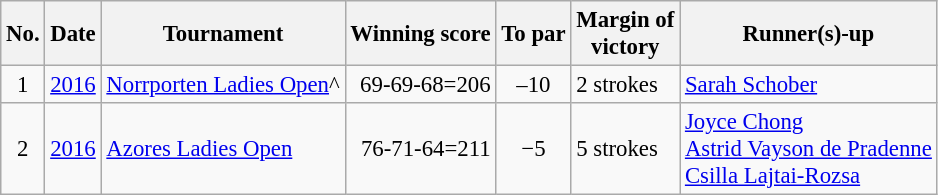<table class="wikitable" style="font-size:95%;">
<tr>
<th>No.</th>
<th>Date</th>
<th>Tournament</th>
<th>Winning score</th>
<th>To par</th>
<th>Margin of<br>victory</th>
<th>Runner(s)-up</th>
</tr>
<tr>
<td align=center>1</td>
<td><a href='#'>2016</a></td>
<td><a href='#'>Norrporten Ladies Open</a>^</td>
<td align=right>69-69-68=206</td>
<td align=center>–10</td>
<td>2 strokes</td>
<td> <a href='#'>Sarah Schober</a></td>
</tr>
<tr>
<td align=center>2</td>
<td><a href='#'>2016</a></td>
<td><a href='#'>Azores Ladies Open</a></td>
<td align=right>76-71-64=211</td>
<td align=center>−5</td>
<td>5 strokes</td>
<td> <a href='#'>Joyce Chong</a><br> <a href='#'>Astrid Vayson de Pradenne</a><br> <a href='#'>Csilla Lajtai-Rozsa</a></td>
</tr>
</table>
